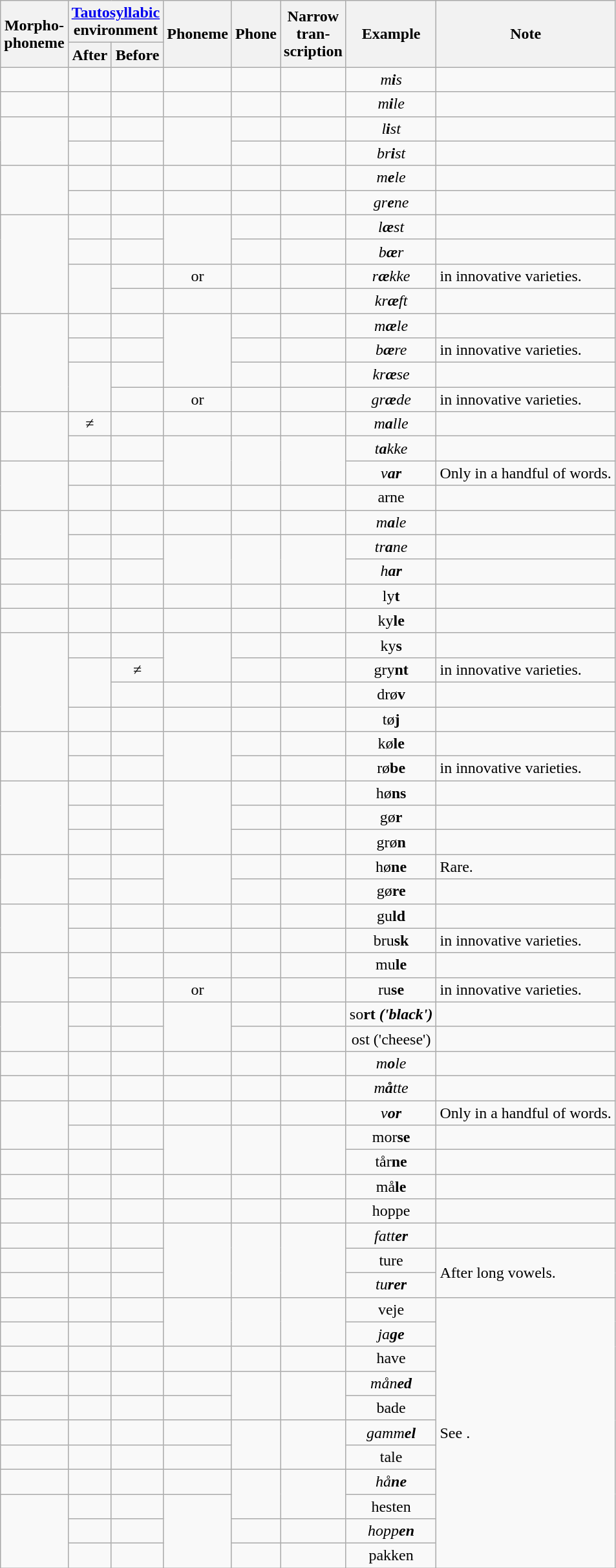<table class="wikitable sortable" style="text-align: center;">
<tr>
<th rowspan="2">Morpho-<br>phoneme</th>
<th colspan="2"><a href='#'>Tautosyllabic</a> <br>environment</th>
<th rowspan="2">Phoneme</th>
<th rowspan="2">Phone</th>
<th rowspan="2">Narrow <br>tran-<br>scription</th>
<th rowspan="2">Example</th>
<th rowspan="2" class="unsortable">Note</th>
</tr>
<tr>
<th>After</th>
<th>Before</th>
</tr>
<tr>
<td></td>
<td></td>
<td></td>
<td></td>
<td></td>
<td></td>
<td><em>m<strong>i</strong>s</em></td>
<td style="text-align: left;"></td>
</tr>
<tr>
<td></td>
<td></td>
<td></td>
<td></td>
<td></td>
<td></td>
<td><em>m<strong>i</strong>le</em></td>
<td style="text-align: left;"></td>
</tr>
<tr>
<td rowspan="2"></td>
<td></td>
<td></td>
<td rowspan="2"></td>
<td></td>
<td></td>
<td><em>l<strong>i</strong>st</em></td>
<td style="text-align: left;"></td>
</tr>
<tr>
<td></td>
<td></td>
<td></td>
<td></td>
<td><em>br<strong>i</strong>st</em></td>
<td style="text-align: left;"></td>
</tr>
<tr>
<td rowspan="2"></td>
<td></td>
<td></td>
<td></td>
<td></td>
<td></td>
<td><em>m<strong>e</strong>le</em></td>
<td style="text-align: left;"></td>
</tr>
<tr>
<td></td>
<td></td>
<td></td>
<td></td>
<td></td>
<td><em>gr<strong>e</strong>ne</em></td>
<td style="text-align: left;"></td>
</tr>
<tr>
<td rowspan="4"></td>
<td></td>
<td></td>
<td rowspan="2"></td>
<td></td>
<td></td>
<td><em>l<strong>æ</strong>st</em></td>
<td style="text-align: left;"></td>
</tr>
<tr>
<td></td>
<td></td>
<td></td>
<td></td>
<td><em>b<strong>æ</strong>r</em></td>
<td style="text-align: left;"></td>
</tr>
<tr>
<td rowspan="2"></td>
<td></td>
<td> or </td>
<td></td>
<td></td>
<td><em>r<strong>æ</strong>kke</em></td>
<td style="text-align: left;"> in innovative varieties.</td>
</tr>
<tr>
<td></td>
<td></td>
<td></td>
<td></td>
<td><em>kr<strong>æ</strong>ft</em></td>
<td style="text-align: left;"></td>
</tr>
<tr>
<td rowspan="4"></td>
<td></td>
<td></td>
<td rowspan="3"></td>
<td></td>
<td></td>
<td><em>m<strong>æ</strong>le</em></td>
<td style="text-align: left;"></td>
</tr>
<tr>
<td></td>
<td></td>
<td></td>
<td></td>
<td><em>b<strong>æ</strong>re</em></td>
<td style="text-align: left;"> in innovative varieties.</td>
</tr>
<tr>
<td rowspan="2"></td>
<td></td>
<td></td>
<td></td>
<td><em>kr<strong>æ</strong>se</em></td>
<td style="text-align: left;"></td>
</tr>
<tr>
<td></td>
<td> or </td>
<td></td>
<td></td>
<td><em>gr<strong>æ</strong>de</em></td>
<td style="text-align: left;"> in innovative varieties.</td>
</tr>
<tr>
<td rowspan="2"></td>
<td>≠ </td>
<td></td>
<td></td>
<td></td>
<td></td>
<td><em>m<strong>a</strong>lle</em></td>
<td style="text-align: left;"></td>
</tr>
<tr>
<td></td>
<td></td>
<td rowspan="2"></td>
<td rowspan="2"></td>
<td rowspan="2"></td>
<td><em>t<strong>a</strong>kke</em></td>
<td style="text-align: left;"></td>
</tr>
<tr>
<td rowspan="2"></td>
<td></td>
<td></td>
<td><em>v<strong>ar<strong><em></td>
<td style="text-align: left;">Only in a handful of words.</td>
</tr>
<tr>
<td></td>
<td></td>
<td></td>
<td></td>
<td></td>
<td></em></strong>ar</strong>ne</em></td>
<td style="text-align: left;"></td>
</tr>
<tr>
<td rowspan="2"></td>
<td></td>
<td></td>
<td></td>
<td></td>
<td></td>
<td><em>m<strong>a</strong>le</em></td>
<td style="text-align: left;"></td>
</tr>
<tr>
<td></td>
<td></td>
<td rowspan="2"></td>
<td rowspan="2"></td>
<td rowspan="2"></td>
<td><em>tr<strong>a</strong>ne</em></td>
<td style="text-align: left;"></td>
</tr>
<tr>
<td></td>
<td></td>
<td></td>
<td><em>h<strong>ar<strong><em></td>
<td style="text-align: left;"></td>
</tr>
<tr>
<td></td>
<td></td>
<td></td>
<td></td>
<td></td>
<td></td>
<td></em>l</strong>y<strong>t<em></td>
<td style="text-align: left;"></td>
</tr>
<tr>
<td></td>
<td></td>
<td></td>
<td></td>
<td></td>
<td></td>
<td></em>k</strong>y<strong>le<em></td>
<td style="text-align: left;"></td>
</tr>
<tr>
<td rowspan="4"></td>
<td></td>
<td></td>
<td rowspan="2"></td>
<td></td>
<td></td>
<td></em>k</strong>y<strong>s<em></td>
<td style="text-align: left;"></td>
</tr>
<tr>
<td rowspan="2"></td>
<td>≠ </td>
<td></td>
<td></td>
<td></em>gr</strong>y<strong>nt<em></td>
<td style="text-align: left;"> in innovative varieties.</td>
</tr>
<tr>
<td></td>
<td></td>
<td></td>
<td></td>
<td></em>dr</strong>ø<strong>v<em></td>
<td style="text-align: left;"></td>
</tr>
<tr>
<td></td>
<td></td>
<td></td>
<td></td>
<td></td>
<td></em>t</strong>ø<strong>j<em></td>
<td style="text-align: left;"></td>
</tr>
<tr>
<td rowspan="2"></td>
<td></td>
<td></td>
<td rowspan="2"></td>
<td></td>
<td></td>
<td></em>k</strong>ø<strong>le<em></td>
<td style="text-align: left;"></td>
</tr>
<tr>
<td></td>
<td></td>
<td></td>
<td></td>
<td></em>r</strong>ø<strong>be<em></td>
<td style="text-align: left;"> in innovative varieties.</td>
</tr>
<tr>
<td rowspan="3"></td>
<td></td>
<td></td>
<td rowspan="3"></td>
<td></td>
<td></td>
<td></em>h</strong>ø<strong>ns<em></td>
<td style="text-align: left;"></td>
</tr>
<tr>
<td></td>
<td></td>
<td></td>
<td></td>
<td></em>g</strong>ø<strong>r<em></td>
<td style="text-align: left;"></td>
</tr>
<tr>
<td></td>
<td></td>
<td></td>
<td></td>
<td></em>gr</strong>ø<strong>n<em></td>
<td style="text-align: left;"></td>
</tr>
<tr>
<td rowspan="2"></td>
<td></td>
<td></td>
<td rowspan="2"></td>
<td></td>
<td></td>
<td></em>h</strong>ø<strong>ne<em></td>
<td style="text-align: left;">Rare.</td>
</tr>
<tr>
<td></td>
<td></td>
<td></td>
<td></td>
<td></em>g</strong>ø<strong>re<em></td>
<td style="text-align: left;"></td>
</tr>
<tr>
<td rowspan="2"></td>
<td></td>
<td></td>
<td></td>
<td></td>
<td></td>
<td></em>g</strong>u<strong>ld<em></td>
<td style="text-align: left;"></td>
</tr>
<tr>
<td></td>
<td></td>
<td></td>
<td></td>
<td></td>
<td></em>br</strong>u<strong>sk<em></td>
<td style="text-align: left;"> in innovative varieties.</td>
</tr>
<tr>
<td rowspan="2"></td>
<td></td>
<td></td>
<td></td>
<td></td>
<td></td>
<td></em>m</strong>u<strong>le<em></td>
<td style="text-align: left;"></td>
</tr>
<tr>
<td></td>
<td></td>
<td> or </td>
<td></td>
<td></td>
<td></em>r</strong>u<strong>se<em></td>
<td style="text-align: left;"> in innovative varieties.</td>
</tr>
<tr>
<td rowspan="2"></td>
<td></td>
<td></td>
<td rowspan="2"></td>
<td></td>
<td></td>
<td></em>s</strong>o<strong>rt<em> ('black')</td>
<td style="text-align: left;"></td>
</tr>
<tr>
<td></td>
<td></td>
<td></td>
<td></td>
<td></em></strong>o</strong>st</em> ('cheese')</td>
<td style="text-align: left;"></td>
</tr>
<tr>
<td></td>
<td></td>
<td></td>
<td></td>
<td></td>
<td></td>
<td><em>m<strong>o</strong>le</em></td>
<td style="text-align: left;"></td>
</tr>
<tr>
<td></td>
<td></td>
<td></td>
<td></td>
<td></td>
<td></td>
<td><em>m<strong>å</strong>tte</em></td>
<td style="text-align: left;"></td>
</tr>
<tr>
<td rowspan="2"></td>
<td></td>
<td></td>
<td></td>
<td></td>
<td></td>
<td><em>v<strong>or<strong><em></td>
<td style="text-align: left;">Only in a handful of words.</td>
</tr>
<tr>
<td></td>
<td></td>
<td rowspan="2"></td>
<td rowspan="2"></td>
<td rowspan="2"></td>
<td></em>m</strong>or<strong>se<em></td>
<td style="text-align: left;"></td>
</tr>
<tr>
<td></td>
<td></td>
<td></td>
<td></em>t</strong>år<strong>ne<em></td>
<td style="text-align: left;"></td>
</tr>
<tr>
<td></td>
<td></td>
<td></td>
<td></td>
<td></td>
<td></td>
<td></em>m</strong>å<strong>le<em></td>
<td style="text-align: left;"></td>
</tr>
<tr>
<td></td>
<td></td>
<td></td>
<td></td>
<td></td>
<td></td>
<td></em>hopp</strong>e</em></strong></td>
<td style="text-align: left;"></td>
</tr>
<tr>
<td></td>
<td></td>
<td></td>
<td rowspan="3"></td>
<td rowspan="3"></td>
<td rowspan="3"></td>
<td><em>fatt<strong>er<strong><em></td>
<td style="text-align: left;"></td>
</tr>
<tr>
<td></td>
<td></td>
<td></td>
<td></em>tu</strong>re</em></strong></td>
<td rowspan="2" style="text-align: left;">After long vowels.</td>
</tr>
<tr>
<td></td>
<td></td>
<td></td>
<td><em>tu<strong>rer<strong><em></td>
</tr>
<tr>
<td></td>
<td></td>
<td></td>
<td rowspan="2"></td>
<td rowspan="2"></td>
<td rowspan="2"></td>
<td></em>ve</strong>je</em></strong></td>
<td rowspan="11" style="text-align: left;">See .</td>
</tr>
<tr>
<td></td>
<td></td>
<td></td>
<td><em>ja<strong>ge<strong><em></td>
</tr>
<tr>
<td></td>
<td></td>
<td></td>
<td></td>
<td></td>
<td></td>
<td></em>ha</strong>ve</em></strong></td>
</tr>
<tr>
<td></td>
<td></td>
<td></td>
<td></td>
<td rowspan="2"></td>
<td rowspan="2"></td>
<td><em>mån<strong>ed<strong><em></td>
</tr>
<tr>
<td></td>
<td></td>
<td></td>
<td></td>
<td></em>ba</strong>de</em></strong></td>
</tr>
<tr>
<td></td>
<td></td>
<td></td>
<td></td>
<td rowspan="2"></td>
<td rowspan="2"></td>
<td><em>gamm<strong>el<strong><em></td>
</tr>
<tr>
<td></td>
<td></td>
<td></td>
<td></td>
<td></em>ta</strong>le</em></strong></td>
</tr>
<tr>
<td></td>
<td></td>
<td></td>
<td></td>
<td rowspan="2"></td>
<td rowspan="2"></td>
<td><em>hå<strong>ne<strong><em></td>
</tr>
<tr>
<td rowspan="3"></td>
<td></td>
<td></td>
<td rowspan="3"></td>
<td></em>hest</strong>en</em></strong></td>
</tr>
<tr>
<td></td>
<td></td>
<td></td>
<td></td>
<td><em>hopp<strong>en<strong><em></td>
</tr>
<tr>
<td></td>
<td></td>
<td></td>
<td></td>
<td></em>pakk</strong>en</em></strong></td>
</tr>
</table>
